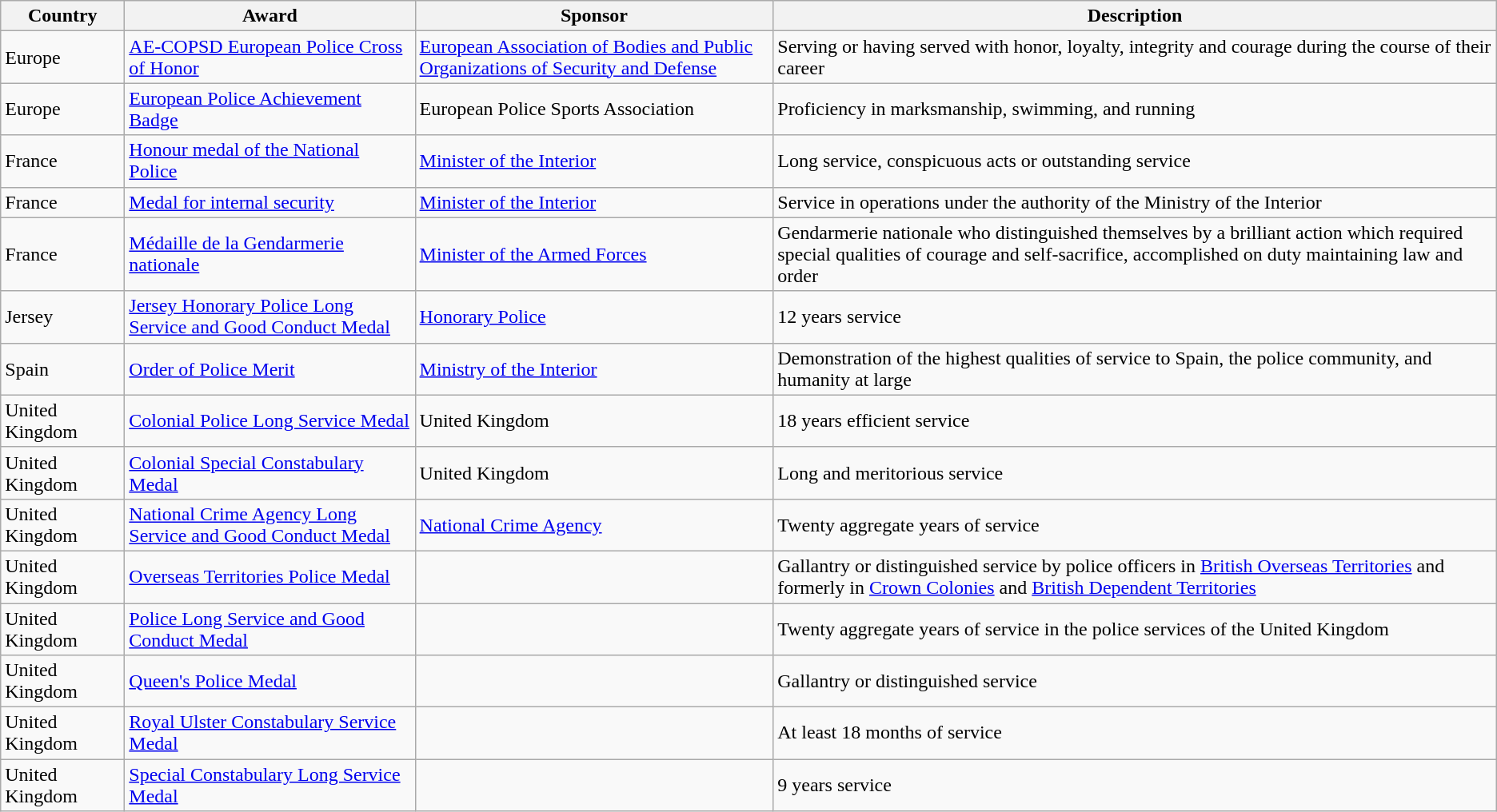<table class="wikitable sortable">
<tr>
<th style="width:6em;">Country</th>
<th>Award</th>
<th>Sponsor</th>
<th>Description</th>
</tr>
<tr>
<td>Europe</td>
<td><a href='#'>AE-COPSD European Police Cross of Honor</a></td>
<td><a href='#'>European Association of Bodies and Public Organizations of Security and Defense</a></td>
<td>Serving or having served with honor, loyalty, integrity and courage during the course of their career</td>
</tr>
<tr>
<td>Europe</td>
<td><a href='#'>European Police Achievement Badge</a></td>
<td>European Police Sports Association</td>
<td>Proficiency in marksmanship, swimming, and running</td>
</tr>
<tr>
<td>France</td>
<td><a href='#'>Honour medal of the National Police</a></td>
<td><a href='#'>Minister of the Interior</a></td>
<td>Long service, conspicuous acts or outstanding service</td>
</tr>
<tr>
<td>France</td>
<td><a href='#'>Medal for internal security</a></td>
<td><a href='#'>Minister of the Interior</a></td>
<td>Service in operations under the authority of the Ministry of the Interior</td>
</tr>
<tr>
<td>France</td>
<td><a href='#'>Médaille de la Gendarmerie nationale</a></td>
<td><a href='#'>Minister of the Armed Forces</a></td>
<td>Gendarmerie nationale who distinguished themselves by a brilliant action which required special qualities of courage and self-sacrifice, accomplished on duty maintaining law and order</td>
</tr>
<tr>
<td>Jersey</td>
<td><a href='#'>Jersey Honorary Police Long Service and Good Conduct Medal</a></td>
<td><a href='#'>Honorary Police</a></td>
<td>12 years service</td>
</tr>
<tr>
<td>Spain</td>
<td><a href='#'>Order of Police Merit</a></td>
<td><a href='#'>Ministry of the Interior</a></td>
<td>Demonstration of the highest qualities of service to Spain, the police community, and humanity at large</td>
</tr>
<tr>
<td>United Kingdom</td>
<td><a href='#'>Colonial Police Long Service Medal</a></td>
<td>United Kingdom</td>
<td>18 years efficient service</td>
</tr>
<tr>
<td>United Kingdom</td>
<td><a href='#'>Colonial Special Constabulary Medal</a></td>
<td>United Kingdom</td>
<td>Long and meritorious service</td>
</tr>
<tr>
<td>United Kingdom</td>
<td><a href='#'>National Crime Agency Long Service and Good Conduct Medal</a></td>
<td><a href='#'>National Crime Agency</a></td>
<td>Twenty aggregate years of service</td>
</tr>
<tr>
<td>United Kingdom</td>
<td><a href='#'>Overseas Territories Police Medal</a></td>
<td></td>
<td>Gallantry or distinguished service by police officers in <a href='#'>British Overseas Territories</a> and formerly in <a href='#'>Crown Colonies</a> and <a href='#'>British Dependent Territories</a></td>
</tr>
<tr>
<td>United Kingdom</td>
<td><a href='#'>Police Long Service and Good Conduct Medal</a></td>
<td></td>
<td>Twenty aggregate years of service in the police services of the United Kingdom</td>
</tr>
<tr>
<td>United Kingdom</td>
<td><a href='#'>Queen's Police Medal</a></td>
<td></td>
<td>Gallantry or distinguished service</td>
</tr>
<tr>
<td>United Kingdom</td>
<td><a href='#'>Royal Ulster Constabulary Service Medal</a></td>
<td></td>
<td>At least 18 months of service</td>
</tr>
<tr>
<td>United Kingdom</td>
<td><a href='#'>Special Constabulary Long Service Medal</a></td>
<td></td>
<td>9 years service</td>
</tr>
</table>
